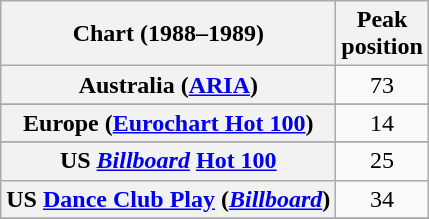<table class="wikitable sortable plainrowheaders" style="text-align:center">
<tr>
<th>Chart (1988–1989)</th>
<th>Peak<br>position</th>
</tr>
<tr>
<th scope="row">Australia (<a href='#'>ARIA</a>)</th>
<td>73</td>
</tr>
<tr>
</tr>
<tr>
</tr>
<tr>
<th scope="row">Europe (<a href='#'>Eurochart Hot 100</a>)</th>
<td>14</td>
</tr>
<tr>
</tr>
<tr>
</tr>
<tr>
</tr>
<tr>
</tr>
<tr>
<th scope="row">US <em><a href='#'>Billboard</a></em> <a href='#'>Hot 100</a></th>
<td>25</td>
</tr>
<tr>
<th scope="row">US <a href='#'>Dance Club Play</a> (<em><a href='#'>Billboard</a></em>)</th>
<td>34</td>
</tr>
<tr>
</tr>
</table>
